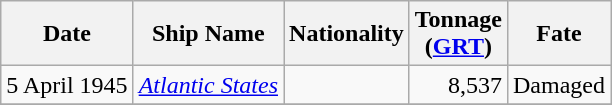<table class="wikitable sortable">
<tr>
<th>Date</th>
<th>Ship Name</th>
<th>Nationality</th>
<th>Tonnage<br>(<a href='#'>GRT</a>)</th>
<th>Fate</th>
</tr>
<tr>
<td align="right">5 April 1945</td>
<td align="left"><a href='#'><em>Atlantic States</em></a></td>
<td align="left"></td>
<td align="right">8,537</td>
<td align="left">Damaged</td>
</tr>
<tr>
</tr>
</table>
